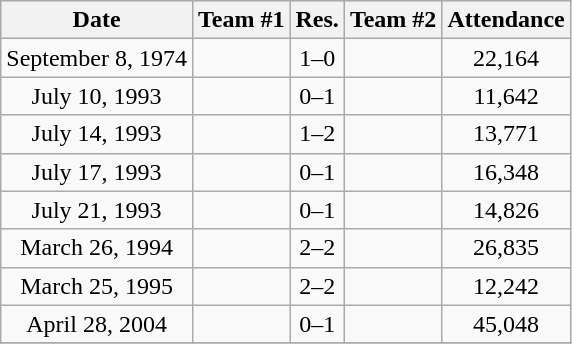<table class="wikitable" style="text-align:center;">
<tr>
<th>Date</th>
<th>Team #1</th>
<th>Res.</th>
<th>Team #2</th>
<th>Attendance</th>
</tr>
<tr>
<td>September 8, 1974</td>
<td><strong></strong></td>
<td>1–0</td>
<td></td>
<td>22,164</td>
</tr>
<tr>
<td>July 10, 1993</td>
<td></td>
<td>0–1</td>
<td><strong></strong></td>
<td>11,642</td>
</tr>
<tr>
<td>July 14, 1993</td>
<td></td>
<td>1–2</td>
<td><strong></strong></td>
<td>13,771</td>
</tr>
<tr>
<td>July 17, 1993</td>
<td></td>
<td>0–1</td>
<td><strong></strong></td>
<td>16,348</td>
</tr>
<tr>
<td>July 21, 1993</td>
<td></td>
<td>0–1</td>
<td><strong></strong></td>
<td>14,826</td>
</tr>
<tr>
<td>March 26, 1994</td>
<td></td>
<td>2–2</td>
<td></td>
<td>26,835</td>
</tr>
<tr>
<td>March 25, 1995</td>
<td></td>
<td>2–2</td>
<td></td>
<td>12,242</td>
</tr>
<tr>
<td>April 28, 2004</td>
<td></td>
<td>0–1</td>
<td><strong></strong></td>
<td>45,048</td>
</tr>
<tr>
</tr>
</table>
